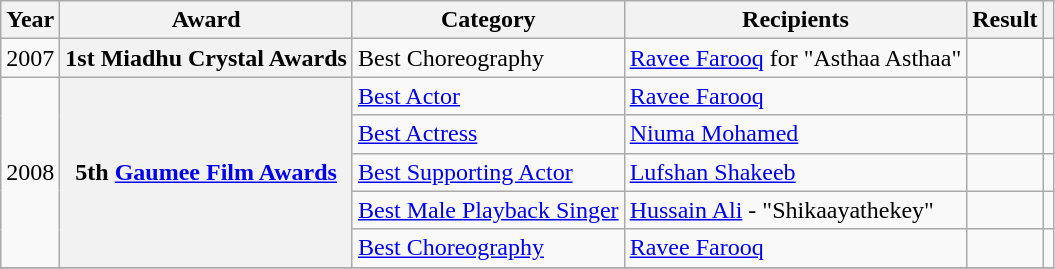<table class="wikitable plainrowheaders sortable">
<tr>
<th scope="col">Year</th>
<th scope="col">Award</th>
<th scope="col">Category</th>
<th scope="col">Recipients</th>
<th scope="col">Result</th>
<th scope="col" class="unsortable"></th>
</tr>
<tr>
<td>2007</td>
<th scope="row">1st Miadhu Crystal Awards</th>
<td>Best Choreography</td>
<td><a href='#'>Ravee Farooq</a> for "Asthaa Asthaa"</td>
<td></td>
<td style="text-align:center;"></td>
</tr>
<tr>
<td rowspan="5">2008</td>
<th scope="row" rowspan="5">5th <a href='#'>Gaumee Film Awards</a></th>
<td><a href='#'>Best Actor</a></td>
<td><a href='#'>Ravee Farooq</a></td>
<td></td>
<td style="text-align:center;"></td>
</tr>
<tr>
<td><a href='#'>Best Actress</a></td>
<td><a href='#'>Niuma Mohamed</a></td>
<td></td>
<td style="text-align:center;"></td>
</tr>
<tr>
<td><a href='#'>Best Supporting Actor</a></td>
<td><a href='#'>Lufshan Shakeeb</a></td>
<td></td>
<td style="text-align:center;"></td>
</tr>
<tr>
<td><a href='#'>Best Male Playback Singer</a></td>
<td><a href='#'>Hussain Ali</a> - "Shikaayathekey"</td>
<td></td>
<td style="text-align:center;"></td>
</tr>
<tr>
<td><a href='#'>Best Choreography</a></td>
<td><a href='#'>Ravee Farooq</a></td>
<td></td>
<td style="text-align:center;"></td>
</tr>
<tr>
</tr>
</table>
